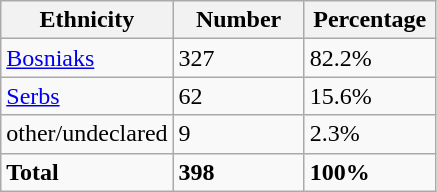<table class="wikitable">
<tr>
<th width="100px">Ethnicity</th>
<th width="80px">Number</th>
<th width="80px">Percentage</th>
</tr>
<tr>
<td><a href='#'>Bosniaks</a></td>
<td>327</td>
<td>82.2%</td>
</tr>
<tr>
<td><a href='#'>Serbs</a></td>
<td>62</td>
<td>15.6%</td>
</tr>
<tr>
<td>other/undeclared</td>
<td>9</td>
<td>2.3%</td>
</tr>
<tr>
<td><strong>Total</strong></td>
<td><strong>398</strong></td>
<td><strong>100%</strong></td>
</tr>
</table>
